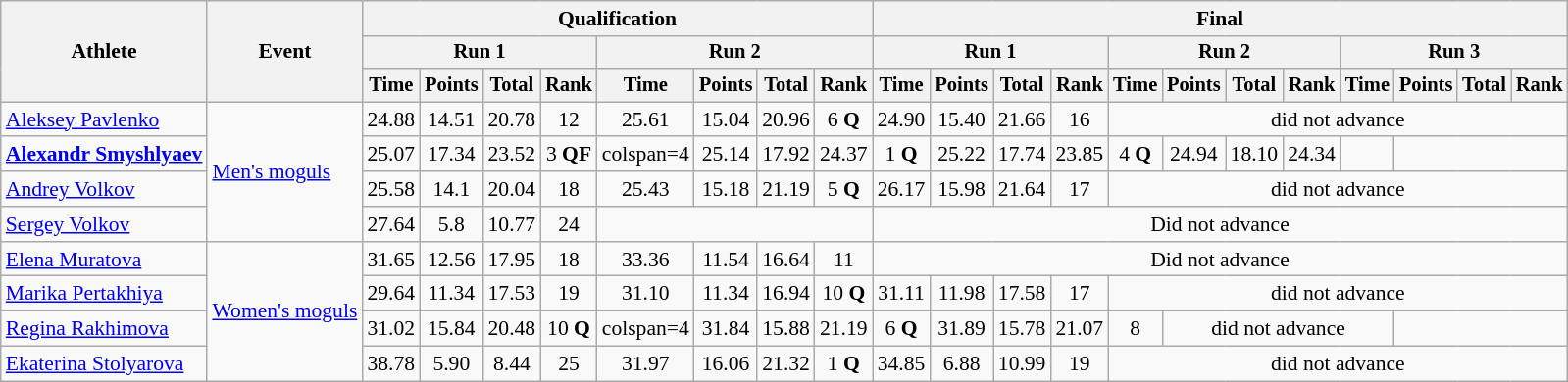<table class="wikitable" style="font-size:90%">
<tr>
<th rowspan=3>Athlete</th>
<th rowspan=3>Event</th>
<th colspan=8>Qualification</th>
<th colspan=12>Final</th>
</tr>
<tr style="font-size:95%">
<th colspan=4>Run 1</th>
<th colspan=4>Run 2</th>
<th colspan=4>Run 1</th>
<th colspan=4>Run 2</th>
<th colspan=4>Run 3</th>
</tr>
<tr style="font-size:95%">
<th>Time</th>
<th>Points</th>
<th>Total</th>
<th>Rank</th>
<th>Time</th>
<th>Points</th>
<th>Total</th>
<th>Rank</th>
<th>Time</th>
<th>Points</th>
<th>Total</th>
<th>Rank</th>
<th>Time</th>
<th>Points</th>
<th>Total</th>
<th>Rank</th>
<th>Time</th>
<th>Points</th>
<th>Total</th>
<th>Rank</th>
</tr>
<tr align=center>
<td align=left><a href='#'>Aleksey Pavlenko</a></td>
<td align=left rowspan=4><a href='#'>Men's moguls</a></td>
<td>24.88</td>
<td>14.51</td>
<td>20.78</td>
<td>12</td>
<td>25.61</td>
<td>15.04</td>
<td>20.96</td>
<td>6 <strong>Q</strong></td>
<td>24.90</td>
<td>15.40</td>
<td>21.66</td>
<td>16</td>
<td colspan=8>did not advance</td>
</tr>
<tr align=center>
<td align=left><strong><a href='#'>Alexandr Smyshlyaev</a></strong></td>
<td>25.07</td>
<td>17.34</td>
<td>23.52</td>
<td>3 <strong>QF</strong></td>
<td>colspan=4 </td>
<td>25.14</td>
<td>17.92</td>
<td>24.37</td>
<td>1 <strong>Q</strong></td>
<td>25.22</td>
<td>17.74</td>
<td>23.85</td>
<td>4 <strong>Q</strong></td>
<td>24.94</td>
<td>18.10</td>
<td>24.34</td>
<td></td>
</tr>
<tr align=center>
<td align=left><a href='#'>Andrey Volkov</a></td>
<td>25.58</td>
<td>14.1</td>
<td>20.04</td>
<td>18</td>
<td>25.43</td>
<td>15.18</td>
<td>21.19</td>
<td>5 <strong>Q</strong></td>
<td>26.17</td>
<td>15.98</td>
<td>21.64</td>
<td>17</td>
<td colspan=8>did not advance</td>
</tr>
<tr align=center>
<td align=left><a href='#'>Sergey Volkov</a></td>
<td>27.64</td>
<td>5.8</td>
<td>10.77</td>
<td>24</td>
<td colspan=4></td>
<td colspan=12>Did not advance</td>
</tr>
<tr align=center>
<td align=left><a href='#'>Elena Muratova</a></td>
<td align=left rowspan=4><a href='#'>Women's moguls</a></td>
<td>31.65</td>
<td>12.56</td>
<td>17.95</td>
<td>18</td>
<td>33.36</td>
<td>11.54</td>
<td>16.64</td>
<td>11</td>
<td colspan=12>Did not advance</td>
</tr>
<tr align=center>
<td align=left><a href='#'>Marika Pertakhiya</a></td>
<td>29.64</td>
<td>11.34</td>
<td>17.53</td>
<td>19</td>
<td>31.10</td>
<td>11.34</td>
<td>16.94</td>
<td>10 <strong>Q</strong></td>
<td>31.11</td>
<td>11.98</td>
<td>17.58</td>
<td>17</td>
<td colspan=8>did not advance</td>
</tr>
<tr align=center>
<td align=left><a href='#'>Regina Rakhimova</a></td>
<td>31.02</td>
<td>15.84</td>
<td>20.48</td>
<td>10 <strong>Q</strong></td>
<td>colspan=4 </td>
<td>31.84</td>
<td>15.88</td>
<td>21.19</td>
<td>6 <strong>Q</strong></td>
<td>31.89</td>
<td>15.78</td>
<td>21.07</td>
<td>8</td>
<td colspan=4>did not advance</td>
</tr>
<tr align=center>
<td align=left><a href='#'>Ekaterina Stolyarova</a></td>
<td>38.78</td>
<td>5.90</td>
<td>8.44</td>
<td>25</td>
<td>31.97</td>
<td>16.06</td>
<td>21.32</td>
<td>1 <strong>Q</strong></td>
<td>34.85</td>
<td>6.88</td>
<td>10.99</td>
<td>19</td>
<td colspan=8>did not advance</td>
</tr>
</table>
